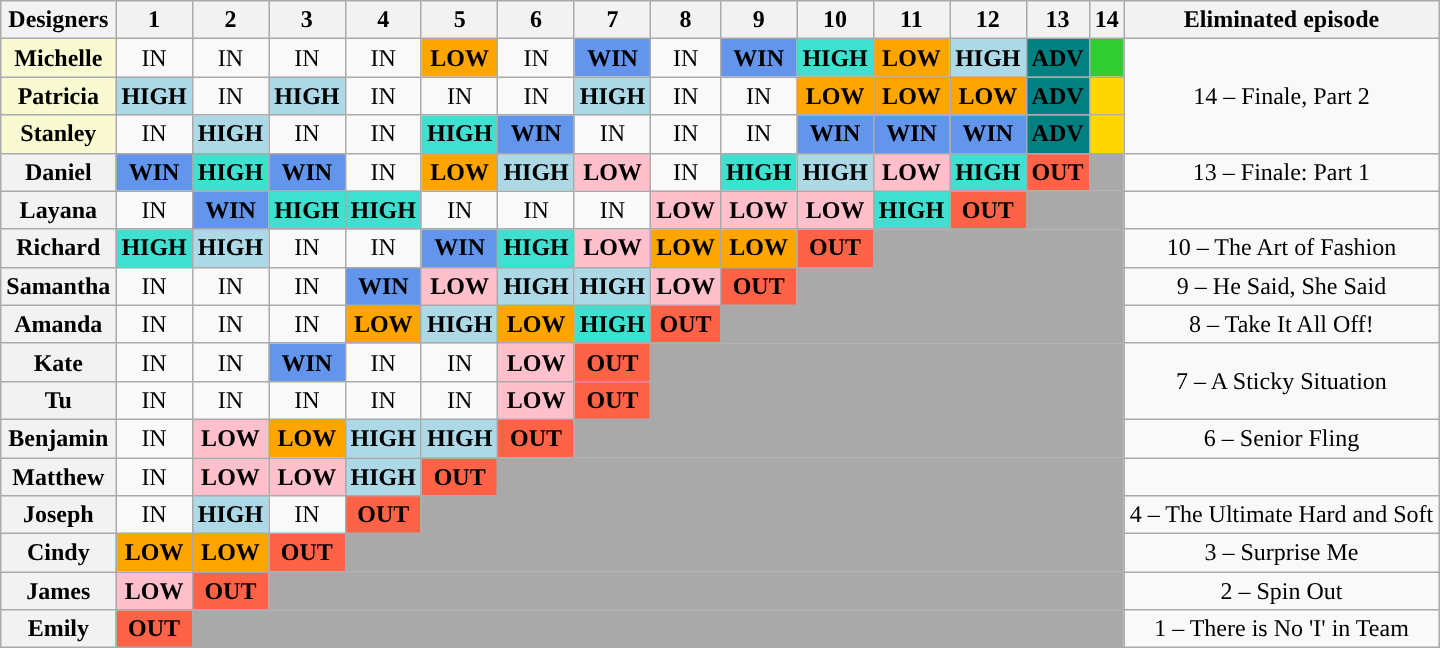<table class="wikitable" style="text-align:center">
<tr>
<th>Designers</th>
<th>1</th>
<th>2</th>
<th>3</th>
<th>4</th>
<th>5</th>
<th>6</th>
<th>7</th>
<th>8</th>
<th>9</th>
<th>10</th>
<th>11</th>
<th>12</th>
<th>13</th>
<th>14</th>
<th>Eliminated episode</th>
</tr>
<tr>
<th style="background:#FAFAD2;">Michelle</th>
<td>IN</td>
<td>IN</td>
<td>IN</td>
<td>IN</td>
<td style="background:orange;"><strong>LOW</strong></td>
<td>IN</td>
<td style="background:cornflowerblue;"><strong>WIN</strong></td>
<td>IN</td>
<td style="background:cornflowerblue;"><strong>WIN</strong></td>
<td style="background:turquoise;"><strong>HIGH</strong></td>
<td style="background:orange;"><strong>LOW</strong></td>
<td style="background:lightblue;"><strong>HIGH</strong></td>
<td style="background:teal;"><strong>ADV</strong></td>
<td style="background:Limegreen;"><strong></strong></td>
<td rowspan="3">14 – Finale, Part 2</td>
</tr>
<tr>
<th style="background:#FAFAD2;">Patricia</th>
<td style="background:lightblue;"><strong>HIGH</strong></td>
<td>IN</td>
<td style="background:lightblue;"><strong>HIGH</strong></td>
<td>IN</td>
<td>IN</td>
<td>IN</td>
<td style="background:lightblue;"><strong>HIGH</strong></td>
<td>IN</td>
<td>IN</td>
<td style="background:orange;"><strong>LOW</strong></td>
<td style="background:orange;"><strong>LOW</strong></td>
<td style="background:orange;"><strong>LOW</strong></td>
<td style="background:teal;"><strong>ADV</strong></td>
<td style="background:gold;"><strong></strong></td>
</tr>
<tr>
<th style="background:#FAFAD2;">Stanley</th>
<td>IN</td>
<td style="background:lightblue;"><strong>HIGH</strong></td>
<td>IN</td>
<td>IN</td>
<td style="background:turquoise;"><strong>HIGH</strong></td>
<td style='background:cornflowerblue;"'><strong> WIN</strong></td>
<td>IN</td>
<td>IN</td>
<td>IN</td>
<td style='background:cornflowerblue;"'><strong> WIN</strong></td>
<td style="background:cornflowerblue;"><strong>WIN</strong></td>
<td style='background:cornflowerblue;"'><strong> WIN</strong></td>
<td style="background:teal;"><strong>ADV</strong></td>
<td style="background:gold;"></td>
</tr>
<tr>
<th>Daniel</th>
<td style="background:cornflowerblue;"><strong>WIN</strong></td>
<td style="background:turquoise;"><strong>HIGH</strong></td>
<td style='background:cornflowerblue;"'><strong> WIN</strong></td>
<td>IN</td>
<td style="background:orange;"><strong>LOW</strong></td>
<td style="background:lightblue;"><strong>HIGH</strong></td>
<td style="background:pink;"><strong>LOW</strong></td>
<td>IN</td>
<td style="background:turquoise;"><strong>HIGH</strong></td>
<td style="background:lightblue;"><strong>HIGH</strong></td>
<td style="background:pink;"><strong>LOW</strong></td>
<td style="background:turquoise;"><strong>HIGH</strong></td>
<td style="background:tomato;"><strong>OUT</strong></td>
<td style="background:darkgray;"></td>
<td>13 – Finale: Part 1</td>
</tr>
<tr>
<th>Layana</th>
<td>IN</td>
<td style="background:cornflowerblue;"><strong>WIN</strong></td>
<td style="background:turquoise;"><strong>HIGH</strong></td>
<td style="background:turquoise;"><strong>HIGH</strong></td>
<td>IN</td>
<td>IN</td>
<td>IN</td>
<td style="background:pink;"><strong>LOW</strong></td>
<td style="background:pink;"><strong>LOW</strong></td>
<td style="background:pink;"><strong>LOW</strong></td>
<td style="background:turquoise;"><strong>HIGH</strong></td>
<td style="background:tomato;"><strong>OUT</strong></td>
<td style="background:darkgray;" colspan="2"></td>
<td></td>
</tr>
<tr>
<th>Richard</th>
<td style="background:turquoise;"><strong>HIGH</strong></td>
<td style="background:lightblue;"><strong>HIGH</strong></td>
<td>IN</td>
<td>IN</td>
<td style="background:cornflowerblue;"><strong>WIN</strong></td>
<td style="background:turquoise;"><strong>HIGH</strong></td>
<td style="background:pink"><strong>LOW</strong></td>
<td style="background:orange;"><strong>LOW</strong></td>
<td style="background:orange;"><strong>LOW</strong></td>
<td style="background:tomato;"><strong>OUT</strong></td>
<td style="background:darkgray;" colspan="4"></td>
<td>10 – The Art of Fashion</td>
</tr>
<tr>
<th>Samantha</th>
<td>IN</td>
<td>IN</td>
<td>IN</td>
<td style="background:cornflowerblue;"><strong>WIN</strong></td>
<td style="background:pink;"><strong>LOW</strong></td>
<td style="background:lightblue;"><strong>HIGH</strong></td>
<td style="background:lightblue;"><strong>HIGH</strong></td>
<td style="background:pink;"><strong>LOW</strong></td>
<td style="background:tomato;"><strong>OUT</strong></td>
<td style="background:darkgray;" colspan="5"></td>
<td>9 – He Said, She Said</td>
</tr>
<tr>
<th>Amanda</th>
<td>IN</td>
<td>IN</td>
<td>IN</td>
<td style="background:orange;"><strong>LOW</strong></td>
<td style="background:lightblue;"><strong>HIGH</strong></td>
<td style="background:orange;"><strong>LOW</strong></td>
<td style="background:turquoise;"><strong>HIGH</strong></td>
<td style="background:tomato;"><strong>OUT</strong></td>
<td style="background:darkgray;" colspan="6"></td>
<td>8 –  Take It All Off!</td>
</tr>
<tr>
<th>Kate</th>
<td>IN</td>
<td>IN</td>
<td style="background:cornflowerblue;"><strong>WIN</strong></td>
<td>IN</td>
<td>IN</td>
<td style="background:pink;"><strong>LOW</strong></td>
<td style="background:tomato;"><strong>OUT</strong></td>
<td style="background:darkgray;" colspan="7"></td>
<td style="text-align:center" rowspan="2">7 –  A Sticky Situation</td>
</tr>
<tr>
<th>Tu</th>
<td>IN</td>
<td>IN</td>
<td>IN</td>
<td>IN</td>
<td>IN</td>
<td style="background:pink;"><strong>LOW</strong></td>
<td style="background:tomato;"><strong>OUT</strong></td>
<td style="background:darkgray;" colspan="7"></td>
</tr>
<tr>
<th>Benjamin</th>
<td>IN</td>
<td style="background:pink;"><strong>LOW</strong></td>
<td style="background:orange;"><strong>LOW</strong></td>
<td style="background:lightblue;"><strong>HIGH</strong></td>
<td style="background:lightblue;"><strong>HIGH</strong></td>
<td style="background:tomato;"><strong>OUT</strong></td>
<td style="background:darkgray;" colspan="8"></td>
<td>6 – Senior Fling</td>
</tr>
<tr>
<th>Matthew</th>
<td>IN</td>
<td style="background:pink;"><strong>LOW</strong></td>
<td style="background:pink;"><strong>LOW</strong></td>
<td style="background:lightblue;"><strong>HIGH</strong></td>
<td style="background:tomato;"><strong>OUT</strong></td>
<td style="background:darkgray;" colspan="9"></td>
<td></td>
</tr>
<tr>
<th>Joseph</th>
<td>IN</td>
<td style="background:lightblue;"><strong>HIGH</strong></td>
<td>IN</td>
<td style="background:tomato;"><strong>OUT</strong></td>
<td style="background:darkgray;" colspan="10"></td>
<td>4 – The Ultimate Hard and Soft</td>
</tr>
<tr>
<th>Cindy</th>
<td style="background:orange;"><strong>LOW</strong></td>
<td style="background:orange;"><strong>LOW</strong></td>
<td style="background:tomato;"><strong>OUT</strong></td>
<td style="background:darkgray;" colspan="11"></td>
<td>3 – Surprise Me</td>
</tr>
<tr>
<th>James</th>
<td style="background:pink;"><strong>LOW</strong></td>
<td style="background:tomato;"><strong>OUT</strong></td>
<td style="background:darkgray;" colspan="12"></td>
<td>2 – Spin Out</td>
</tr>
<tr>
<th>Emily</th>
<td style="background:tomato;"><strong>OUT</strong></td>
<td style="background:darkgray;" colspan="13"></td>
<td>1 – There is No 'I' in Team</td>
</tr>
</table>
